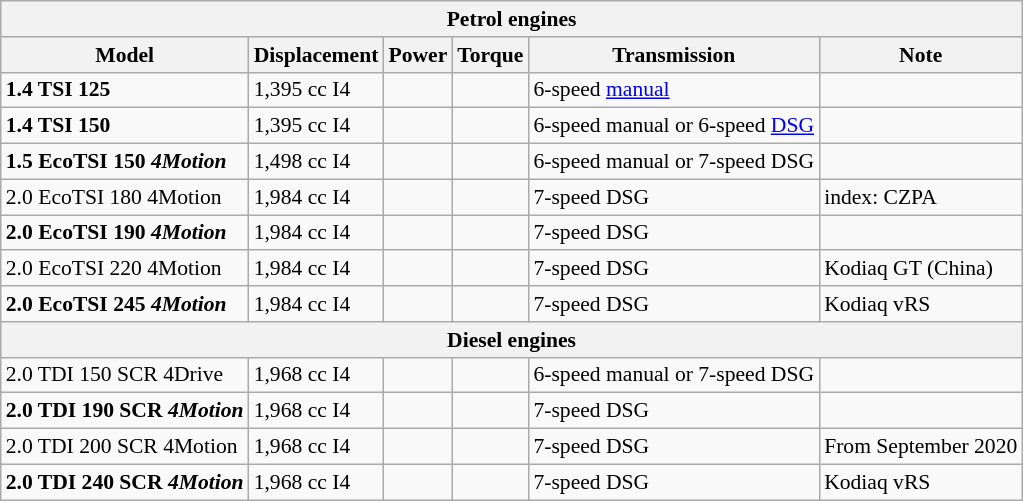<table class="wikitable" style="text-align:left; font-size:90%;">
<tr>
<th colspan="6">Petrol engines</th>
</tr>
<tr>
<th>Model</th>
<th>Displacement</th>
<th>Power</th>
<th>Torque</th>
<th>Transmission</th>
<th>Note</th>
</tr>
<tr>
<td><strong>1.4 TSI 125</strong></td>
<td>1,395 cc I4</td>
<td></td>
<td></td>
<td>6-speed <a href='#'>manual</a></td>
<td></td>
</tr>
<tr>
<td><strong>1.4 TSI 150</strong></td>
<td>1,395 cc I4</td>
<td></td>
<td></td>
<td>6-speed manual or 6-speed <a href='#'>DSG</a></td>
<td></td>
</tr>
<tr>
<td><strong>1.5 EcoTSI 150 <em>4Motion<strong><em></td>
<td>1,498 cc I4</td>
<td></td>
<td></td>
<td>6-speed manual or 7-speed DSG</td>
<td></td>
</tr>
<tr>
<td></strong>2.0 EcoTSI 180 </em>4Motion</em></strong></td>
<td>1,984 cc I4</td>
<td></td>
<td></td>
<td>7-speed DSG</td>
<td>index: CZPA</td>
</tr>
<tr>
<td><strong>2.0 EcoTSI 190 <em>4Motion<strong><em></td>
<td>1,984 cc I4</td>
<td></td>
<td></td>
<td>7-speed DSG</td>
<td></td>
</tr>
<tr>
<td></strong>2.0 EcoTSI 220 </em>4Motion</em></strong></td>
<td>1,984 cc I4</td>
<td></td>
<td></td>
<td>7-speed DSG</td>
<td>Kodiaq GT (China)</td>
</tr>
<tr>
<td><strong>2.0 EcoTSI 245 <em>4Motion<strong><em></td>
<td>1,984 cc I4</td>
<td></td>
<td></td>
<td>7-speed DSG</td>
<td>Kodiaq vRS</td>
</tr>
<tr>
<th colspan="6">Diesel engines</th>
</tr>
<tr>
<td></strong>2.0 TDI 150 SCR </em>4Drive</em></strong></td>
<td>1,968 cc I4</td>
<td></td>
<td></td>
<td>6-speed manual or 7-speed DSG</td>
<td></td>
</tr>
<tr>
<td><strong>2.0 TDI 190 SCR <em>4Motion<strong><em></td>
<td>1,968 cc I4</td>
<td></td>
<td></td>
<td>7-speed DSG</td>
<td></td>
</tr>
<tr>
<td></strong>2.0 TDI 200 SCR </em>4Motion</em></strong></td>
<td>1,968 cc I4</td>
<td></td>
<td></td>
<td>7-speed DSG</td>
<td>From September 2020</td>
</tr>
<tr>
<td><strong>2.0 TDI 240 SCR <em>4Motion<strong><em></td>
<td>1,968 cc I4</td>
<td></td>
<td></td>
<td>7-speed DSG</td>
<td>Kodiaq vRS</td>
</tr>
</table>
